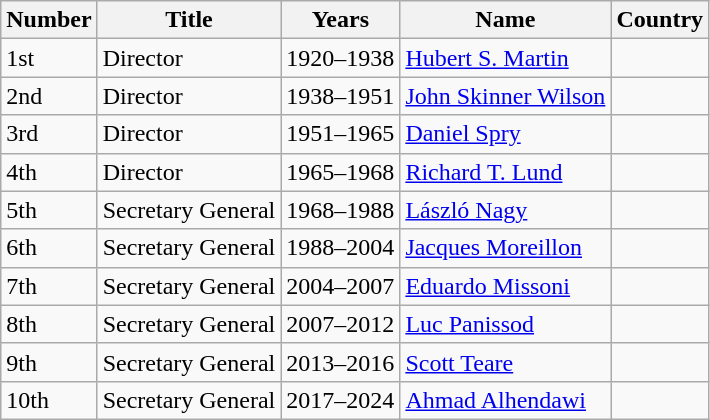<table class="wikitable">
<tr>
<th>Number</th>
<th>Title</th>
<th>Years</th>
<th>Name</th>
<th>Country</th>
</tr>
<tr>
<td>1st</td>
<td>Director</td>
<td>1920–1938</td>
<td><a href='#'>Hubert S. Martin</a></td>
<td></td>
</tr>
<tr>
<td>2nd</td>
<td>Director</td>
<td>1938–1951</td>
<td><a href='#'>John Skinner Wilson</a></td>
<td></td>
</tr>
<tr>
<td>3rd</td>
<td>Director</td>
<td>1951–1965</td>
<td><a href='#'>Daniel Spry</a></td>
<td></td>
</tr>
<tr>
<td>4th</td>
<td>Director</td>
<td>1965–1968</td>
<td><a href='#'>Richard T. Lund</a></td>
<td></td>
</tr>
<tr>
<td>5th</td>
<td>Secretary General</td>
<td>1968–1988</td>
<td><a href='#'>László Nagy</a></td>
<td></td>
</tr>
<tr>
<td>6th</td>
<td>Secretary General</td>
<td>1988–2004</td>
<td><a href='#'>Jacques Moreillon</a></td>
<td></td>
</tr>
<tr>
<td>7th</td>
<td>Secretary General</td>
<td>2004–2007</td>
<td><a href='#'>Eduardo Missoni</a></td>
<td></td>
</tr>
<tr>
<td>8th</td>
<td>Secretary General</td>
<td>2007–2012</td>
<td><a href='#'>Luc Panissod</a></td>
<td></td>
</tr>
<tr>
<td>9th</td>
<td>Secretary General</td>
<td>2013–2016</td>
<td><a href='#'>Scott Teare</a></td>
<td></td>
</tr>
<tr>
<td>10th</td>
<td>Secretary General</td>
<td>2017–2024</td>
<td><a href='#'>Ahmad Alhendawi</a></td>
<td></td>
</tr>
</table>
